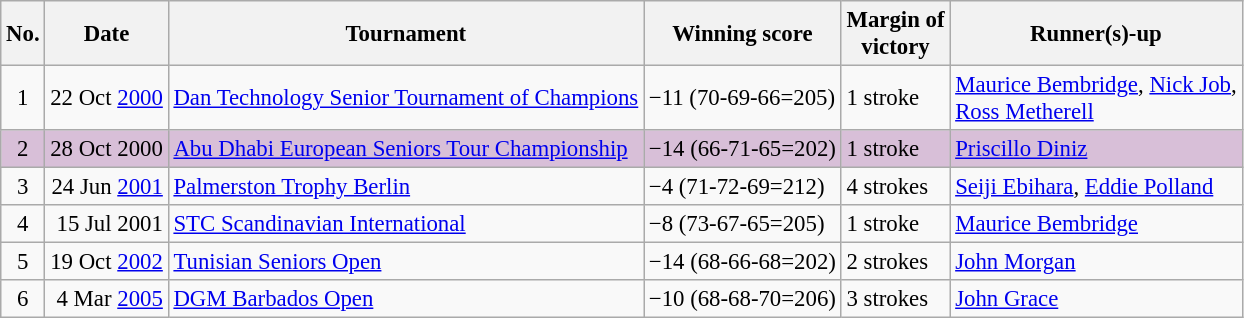<table class="wikitable" style="font-size:95%;">
<tr>
<th>No.</th>
<th>Date</th>
<th>Tournament</th>
<th>Winning score</th>
<th>Margin of<br>victory</th>
<th>Runner(s)-up</th>
</tr>
<tr>
<td align=center>1</td>
<td align=right>22 Oct <a href='#'>2000</a></td>
<td><a href='#'>Dan Technology Senior Tournament of Champions</a></td>
<td>−11 (70-69-66=205)</td>
<td>1 stroke</td>
<td> <a href='#'>Maurice Bembridge</a>,  <a href='#'>Nick Job</a>,<br> <a href='#'>Ross Metherell</a></td>
</tr>
<tr style="background:thistle;">
<td align=center>2</td>
<td align=right>28 Oct 2000</td>
<td><a href='#'>Abu Dhabi European Seniors Tour Championship</a></td>
<td>−14 (66-71-65=202)</td>
<td>1 stroke</td>
<td> <a href='#'>Priscillo Diniz</a></td>
</tr>
<tr>
<td align=center>3</td>
<td align=right>24 Jun <a href='#'>2001</a></td>
<td><a href='#'>Palmerston Trophy Berlin</a></td>
<td>−4 (71-72-69=212)</td>
<td>4 strokes</td>
<td> <a href='#'>Seiji Ebihara</a>,  <a href='#'>Eddie Polland</a></td>
</tr>
<tr>
<td align=center>4</td>
<td align=right>15 Jul 2001</td>
<td><a href='#'>STC Scandinavian International</a></td>
<td>−8 (73-67-65=205)</td>
<td>1 stroke</td>
<td> <a href='#'>Maurice Bembridge</a></td>
</tr>
<tr>
<td align=center>5</td>
<td align=right>19 Oct <a href='#'>2002</a></td>
<td><a href='#'>Tunisian Seniors Open</a></td>
<td>−14 (68-66-68=202)</td>
<td>2 strokes</td>
<td> <a href='#'>John Morgan</a></td>
</tr>
<tr>
<td align=center>6</td>
<td align=right>4 Mar <a href='#'>2005</a></td>
<td><a href='#'>DGM Barbados Open</a></td>
<td>−10 (68-68-70=206)</td>
<td>3 strokes</td>
<td> <a href='#'>John Grace</a></td>
</tr>
</table>
